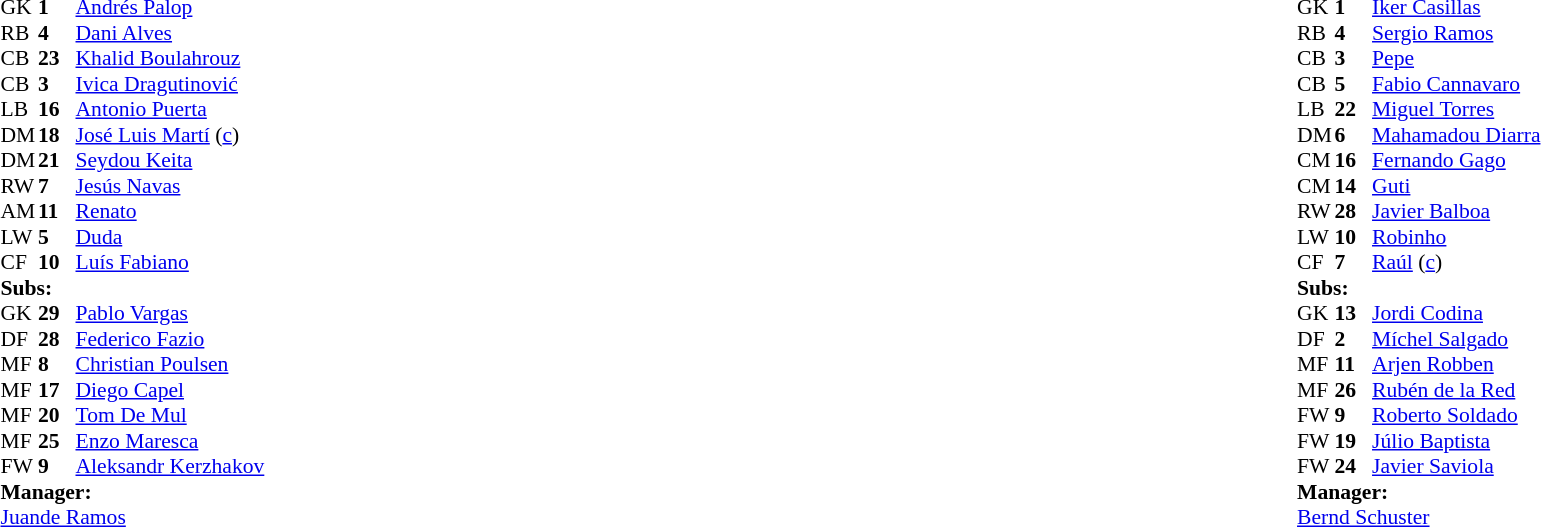<table width="100%">
<tr>
<td valign="top" width="50%"><br><table style="font-size: 90%" cellspacing="0" cellpadding="0">
<tr>
<td colspan="4"></td>
</tr>
<tr>
<th width="25"></th>
<th width="25"></th>
</tr>
<tr>
<td>GK</td>
<td><strong>1</strong></td>
<td> <a href='#'>Andrés Palop</a></td>
</tr>
<tr>
<td>RB</td>
<td><strong>4</strong></td>
<td> <a href='#'>Dani Alves</a></td>
</tr>
<tr>
<td>CB</td>
<td><strong>23</strong></td>
<td> <a href='#'>Khalid Boulahrouz</a></td>
</tr>
<tr>
<td>CB</td>
<td><strong>3</strong></td>
<td> <a href='#'>Ivica Dragutinović</a></td>
</tr>
<tr>
<td>LB</td>
<td><strong>16</strong></td>
<td> <a href='#'>Antonio Puerta</a></td>
</tr>
<tr>
<td>DM</td>
<td><strong>18</strong></td>
<td> <a href='#'>José Luis Martí</a> (<a href='#'>c</a>)</td>
</tr>
<tr>
<td>DM</td>
<td><strong>21</strong></td>
<td> <a href='#'>Seydou Keita</a></td>
</tr>
<tr>
<td>RW</td>
<td><strong>7</strong></td>
<td> <a href='#'>Jesús Navas</a></td>
<td></td>
<td></td>
</tr>
<tr>
<td>AM</td>
<td><strong>11</strong></td>
<td> <a href='#'>Renato</a></td>
<td></td>
<td></td>
</tr>
<tr>
<td>LW</td>
<td><strong>5</strong></td>
<td> <a href='#'>Duda</a></td>
<td></td>
<td></td>
</tr>
<tr>
<td>CF</td>
<td><strong>10</strong></td>
<td> <a href='#'>Luís Fabiano</a></td>
</tr>
<tr>
<td colspan=4><strong>Subs:</strong></td>
</tr>
<tr>
<td>GK</td>
<td><strong>29</strong></td>
<td> <a href='#'>Pablo Vargas</a></td>
</tr>
<tr>
<td>DF</td>
<td><strong>28</strong></td>
<td> <a href='#'>Federico Fazio</a></td>
</tr>
<tr>
<td>MF</td>
<td><strong>8</strong></td>
<td> <a href='#'>Christian Poulsen</a></td>
</tr>
<tr>
<td>MF</td>
<td><strong>17</strong></td>
<td> <a href='#'>Diego Capel</a></td>
<td></td>
<td></td>
</tr>
<tr>
<td>MF</td>
<td><strong>20</strong></td>
<td> <a href='#'>Tom De Mul</a></td>
<td></td>
<td></td>
</tr>
<tr>
<td>MF</td>
<td><strong>25</strong></td>
<td> <a href='#'>Enzo Maresca</a></td>
<td></td>
<td></td>
</tr>
<tr>
<td>FW</td>
<td><strong>9</strong></td>
<td> <a href='#'>Aleksandr Kerzhakov</a></td>
</tr>
<tr>
<td colspan=4><strong>Manager:</strong></td>
</tr>
<tr>
<td colspan="4"> <a href='#'>Juande Ramos</a></td>
</tr>
</table>
</td>
<td valign="top"></td>
<td valign="top" width="50%"><br><table style="font-size: 90%" cellspacing="0" cellpadding="0" align=center>
<tr>
<td colspan="4"></td>
</tr>
<tr>
<th width="25"></th>
<th width="25"></th>
</tr>
<tr>
<td>GK</td>
<td><strong>1</strong></td>
<td> <a href='#'>Iker Casillas</a></td>
</tr>
<tr>
<td>RB</td>
<td><strong>4</strong></td>
<td> <a href='#'>Sergio Ramos</a></td>
</tr>
<tr>
<td>CB</td>
<td><strong>3</strong></td>
<td> <a href='#'>Pepe</a></td>
</tr>
<tr>
<td>CB</td>
<td><strong>5</strong></td>
<td> <a href='#'>Fabio Cannavaro</a></td>
</tr>
<tr>
<td>LB</td>
<td><strong>22</strong></td>
<td> <a href='#'>Miguel Torres</a></td>
</tr>
<tr>
<td>DM</td>
<td><strong>6</strong></td>
<td> <a href='#'>Mahamadou Diarra</a></td>
</tr>
<tr>
<td>CM</td>
<td><strong>16</strong></td>
<td> <a href='#'>Fernando Gago</a></td>
<td></td>
<td></td>
</tr>
<tr>
<td>CM</td>
<td><strong>14</strong></td>
<td> <a href='#'>Guti</a></td>
</tr>
<tr>
<td>RW</td>
<td><strong>28</strong></td>
<td> <a href='#'>Javier Balboa</a></td>
<td></td>
<td></td>
</tr>
<tr>
<td>LW</td>
<td><strong>10</strong></td>
<td> <a href='#'>Robinho</a></td>
</tr>
<tr>
<td>CF</td>
<td><strong>7</strong></td>
<td> <a href='#'>Raúl</a> (<a href='#'>c</a>)</td>
</tr>
<tr>
<td colspan=4><strong>Subs:</strong></td>
</tr>
<tr>
<td>GK</td>
<td><strong>13</strong></td>
<td> <a href='#'>Jordi Codina</a></td>
</tr>
<tr>
<td>DF</td>
<td><strong>2</strong></td>
<td> <a href='#'>Míchel Salgado</a></td>
</tr>
<tr>
<td>MF</td>
<td><strong>11</strong></td>
<td> <a href='#'>Arjen Robben</a></td>
</tr>
<tr>
<td>MF</td>
<td><strong>26</strong></td>
<td> <a href='#'>Rubén de la Red</a></td>
</tr>
<tr>
<td>FW</td>
<td><strong>9</strong></td>
<td> <a href='#'>Roberto Soldado</a></td>
</tr>
<tr>
<td>FW</td>
<td><strong>19</strong></td>
<td> <a href='#'>Júlio Baptista</a></td>
<td></td>
<td></td>
</tr>
<tr>
<td>FW</td>
<td><strong>24</strong></td>
<td> <a href='#'>Javier Saviola</a></td>
<td></td>
<td></td>
</tr>
<tr>
<td colspan=4><strong>Manager:</strong></td>
</tr>
<tr>
<td colspan="4"> <a href='#'>Bernd Schuster</a></td>
</tr>
</table>
</td>
</tr>
</table>
